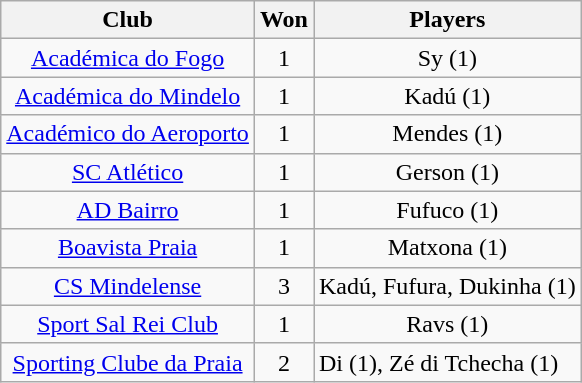<table class="wikitable" style="text-align:center">
<tr>
<th>Club</th>
<th>Won</th>
<th>Players</th>
</tr>
<tr>
<td><a href='#'>Académica do Fogo</a></td>
<td>1</td>
<td>Sy (1)</td>
</tr>
<tr>
<td><a href='#'>Académica do Mindelo</a></td>
<td>1</td>
<td>Kadú (1)</td>
</tr>
<tr>
<td><a href='#'>Académico do Aeroporto</a></td>
<td>1</td>
<td>Mendes (1)</td>
</tr>
<tr>
<td><a href='#'>SC Atlético</a></td>
<td>1</td>
<td>Gerson (1)</td>
</tr>
<tr>
<td><a href='#'>AD Bairro</a></td>
<td>1</td>
<td>Fufuco (1)</td>
</tr>
<tr>
<td><a href='#'>Boavista Praia</a></td>
<td>1</td>
<td>Matxona (1)</td>
</tr>
<tr>
<td><a href='#'>CS Mindelense</a></td>
<td>3</td>
<td>Kadú, Fufura, Dukinha (1)</td>
</tr>
<tr>
<td><a href='#'>Sport Sal Rei Club</a></td>
<td>1</td>
<td>Ravs (1)</td>
</tr>
<tr>
<td><a href='#'>Sporting Clube da Praia</a></td>
<td>2</td>
<td align=left>Di (1), Zé di Tchecha (1)</td>
</tr>
</table>
